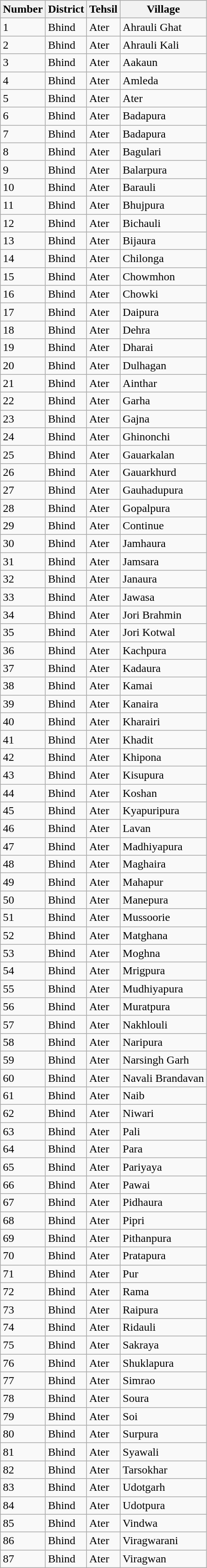<table class="wikitable">
<tr>
<th>Number</th>
<th>District</th>
<th>Tehsil</th>
<th>Village</th>
</tr>
<tr>
<td>1</td>
<td>Bhind</td>
<td>Ater</td>
<td>Ahrauli Ghat</td>
</tr>
<tr>
<td>2</td>
<td>Bhind</td>
<td>Ater</td>
<td>Ahrauli Kali</td>
</tr>
<tr>
<td>3</td>
<td>Bhind</td>
<td>Ater</td>
<td>Aakaun</td>
</tr>
<tr>
<td>4</td>
<td>Bhind</td>
<td>Ater</td>
<td>Amleda</td>
</tr>
<tr>
<td>5</td>
<td>Bhind</td>
<td>Ater</td>
<td>Ater</td>
</tr>
<tr>
<td>6</td>
<td>Bhind</td>
<td>Ater</td>
<td>Badapura</td>
</tr>
<tr>
<td>7</td>
<td>Bhind</td>
<td>Ater</td>
<td>Badapura</td>
</tr>
<tr>
<td>8</td>
<td>Bhind</td>
<td>Ater</td>
<td>Bagulari</td>
</tr>
<tr>
<td>9</td>
<td>Bhind</td>
<td>Ater</td>
<td>Balarpura</td>
</tr>
<tr>
<td>10</td>
<td>Bhind</td>
<td>Ater</td>
<td>Barauli</td>
</tr>
<tr>
<td>11</td>
<td>Bhind</td>
<td>Ater</td>
<td>Bhujpura</td>
</tr>
<tr>
<td>12</td>
<td>Bhind</td>
<td>Ater</td>
<td>Bichauli</td>
</tr>
<tr>
<td>13</td>
<td>Bhind</td>
<td>Ater</td>
<td>Bijaura</td>
</tr>
<tr>
<td>14</td>
<td>Bhind</td>
<td>Ater</td>
<td>Chilonga</td>
</tr>
<tr>
<td>15</td>
<td>Bhind</td>
<td>Ater</td>
<td>Chowmhon</td>
</tr>
<tr>
<td>16</td>
<td>Bhind</td>
<td>Ater</td>
<td>Chowki</td>
</tr>
<tr>
<td>17</td>
<td>Bhind</td>
<td>Ater</td>
<td>Daipura</td>
</tr>
<tr>
<td>18</td>
<td>Bhind</td>
<td>Ater</td>
<td>Dehra</td>
</tr>
<tr>
<td>19</td>
<td>Bhind</td>
<td>Ater</td>
<td>Dharai</td>
</tr>
<tr>
<td>20</td>
<td>Bhind</td>
<td>Ater</td>
<td>Dulhagan</td>
</tr>
<tr>
<td>21</td>
<td>Bhind</td>
<td>Ater</td>
<td>Ainthar</td>
</tr>
<tr>
<td>22</td>
<td>Bhind</td>
<td>Ater</td>
<td>Garha</td>
</tr>
<tr>
<td>23</td>
<td>Bhind</td>
<td>Ater</td>
<td>Gajna</td>
</tr>
<tr>
<td>24</td>
<td>Bhind</td>
<td>Ater</td>
<td>Ghinonchi</td>
</tr>
<tr>
<td>25</td>
<td>Bhind</td>
<td>Ater</td>
<td>Gauarkalan</td>
</tr>
<tr>
<td>26</td>
<td>Bhind</td>
<td>Ater</td>
<td>Gauarkhurd</td>
</tr>
<tr>
<td>27</td>
<td>Bhind</td>
<td>Ater</td>
<td>Gauhadupura</td>
</tr>
<tr>
<td>28</td>
<td>Bhind</td>
<td>Ater</td>
<td>Gopalpura</td>
</tr>
<tr>
<td>29</td>
<td>Bhind</td>
<td>Ater</td>
<td>Continue</td>
</tr>
<tr>
<td>30</td>
<td>Bhind</td>
<td>Ater</td>
<td>Jamhaura</td>
</tr>
<tr>
<td>31</td>
<td>Bhind</td>
<td>Ater</td>
<td>Jamsara</td>
</tr>
<tr>
<td>32</td>
<td>Bhind</td>
<td>Ater</td>
<td>Janaura</td>
</tr>
<tr>
<td>33</td>
<td>Bhind</td>
<td>Ater</td>
<td>Jawasa</td>
</tr>
<tr>
<td>34</td>
<td>Bhind</td>
<td>Ater</td>
<td>Jori Brahmin</td>
</tr>
<tr>
<td>35</td>
<td>Bhind</td>
<td>Ater</td>
<td>Jori Kotwal</td>
</tr>
<tr>
<td>36</td>
<td>Bhind</td>
<td>Ater</td>
<td>Kachpura</td>
</tr>
<tr>
<td>37</td>
<td>Bhind</td>
<td>Ater</td>
<td>Kadaura</td>
</tr>
<tr>
<td>38</td>
<td>Bhind</td>
<td>Ater</td>
<td>Kamai</td>
</tr>
<tr>
<td>39</td>
<td>Bhind</td>
<td>Ater</td>
<td>Kanaira</td>
</tr>
<tr>
<td>40</td>
<td>Bhind</td>
<td>Ater</td>
<td>Kharairi</td>
</tr>
<tr>
<td>41</td>
<td>Bhind</td>
<td>Ater</td>
<td>Khadit</td>
</tr>
<tr>
<td>42</td>
<td>Bhind</td>
<td>Ater</td>
<td>Khipona</td>
</tr>
<tr>
<td>43</td>
<td>Bhind</td>
<td>Ater</td>
<td>Kisupura</td>
</tr>
<tr>
<td>44</td>
<td>Bhind</td>
<td>Ater</td>
<td>Koshan</td>
</tr>
<tr>
<td>45</td>
<td>Bhind</td>
<td>Ater</td>
<td>Kyapuripura</td>
</tr>
<tr>
<td>46</td>
<td>Bhind</td>
<td>Ater</td>
<td>Lavan</td>
</tr>
<tr>
<td>47</td>
<td>Bhind</td>
<td>Ater</td>
<td>Madhiyapura</td>
</tr>
<tr>
<td>48</td>
<td>Bhind</td>
<td>Ater</td>
<td>Maghaira</td>
</tr>
<tr>
<td>49</td>
<td>Bhind</td>
<td>Ater</td>
<td>Mahapur</td>
</tr>
<tr>
<td>50</td>
<td>Bhind</td>
<td>Ater</td>
<td>Manepura</td>
</tr>
<tr>
<td>51</td>
<td>Bhind</td>
<td>Ater</td>
<td>Mussoorie</td>
</tr>
<tr>
<td>52</td>
<td>Bhind</td>
<td>Ater</td>
<td>Matghana</td>
</tr>
<tr>
<td>53</td>
<td>Bhind</td>
<td>Ater</td>
<td>Moghna</td>
</tr>
<tr>
<td>54</td>
<td>Bhind</td>
<td>Ater</td>
<td>Mrigpura</td>
</tr>
<tr>
<td>55</td>
<td>Bhind</td>
<td>Ater</td>
<td>Mudhiyapura</td>
</tr>
<tr>
<td>56</td>
<td>Bhind</td>
<td>Ater</td>
<td>Muratpura</td>
</tr>
<tr>
<td>57</td>
<td>Bhind</td>
<td>Ater</td>
<td>Nakhlouli</td>
</tr>
<tr>
<td>58</td>
<td>Bhind</td>
<td>Ater</td>
<td>Naripura</td>
</tr>
<tr>
<td>59</td>
<td>Bhind</td>
<td>Ater</td>
<td>Narsingh Garh</td>
</tr>
<tr>
<td>60</td>
<td>Bhind</td>
<td>Ater</td>
<td>Navali Brandavan</td>
</tr>
<tr>
<td>61</td>
<td>Bhind</td>
<td>Ater</td>
<td>Naib</td>
</tr>
<tr>
<td>62</td>
<td>Bhind</td>
<td>Ater</td>
<td>Niwari</td>
</tr>
<tr>
<td>63</td>
<td>Bhind</td>
<td>Ater</td>
<td>Pali</td>
</tr>
<tr>
<td>64</td>
<td>Bhind</td>
<td>Ater</td>
<td>Para</td>
</tr>
<tr>
<td>65</td>
<td>Bhind</td>
<td>Ater</td>
<td>Pariyaya</td>
</tr>
<tr>
<td>66</td>
<td>Bhind</td>
<td>Ater</td>
<td>Pawai</td>
</tr>
<tr>
<td>67</td>
<td>Bhind</td>
<td>Ater</td>
<td>Pidhaura</td>
</tr>
<tr>
<td>68</td>
<td>Bhind</td>
<td>Ater</td>
<td>Pipri</td>
</tr>
<tr>
<td>69</td>
<td>Bhind</td>
<td>Ater</td>
<td>Pithanpura</td>
</tr>
<tr>
<td>70</td>
<td>Bhind</td>
<td>Ater</td>
<td>Pratapura</td>
</tr>
<tr>
<td>71</td>
<td>Bhind</td>
<td>Ater</td>
<td>Pur</td>
</tr>
<tr>
<td>72</td>
<td>Bhind</td>
<td>Ater</td>
<td>Rama</td>
</tr>
<tr>
<td>73</td>
<td>Bhind</td>
<td>Ater</td>
<td>Raipura</td>
</tr>
<tr>
<td>74</td>
<td>Bhind</td>
<td>Ater</td>
<td>Ridauli</td>
</tr>
<tr>
<td>75</td>
<td>Bhind</td>
<td>Ater</td>
<td>Sakraya</td>
</tr>
<tr>
<td>76</td>
<td>Bhind</td>
<td>Ater</td>
<td>Shuklapura</td>
</tr>
<tr>
<td>77</td>
<td>Bhind</td>
<td>Ater</td>
<td>Simrao</td>
</tr>
<tr>
<td>78</td>
<td>Bhind</td>
<td>Ater</td>
<td>Soura</td>
</tr>
<tr>
<td>79</td>
<td>Bhind</td>
<td>Ater</td>
<td>Soi</td>
</tr>
<tr>
<td>80</td>
<td>Bhind</td>
<td>Ater</td>
<td>Surpura</td>
</tr>
<tr>
<td>81</td>
<td>Bhind</td>
<td>Ater</td>
<td>Syawali</td>
</tr>
<tr>
<td>82</td>
<td>Bhind</td>
<td>Ater</td>
<td>Tarsokhar</td>
</tr>
<tr>
<td>83</td>
<td>Bhind</td>
<td>Ater</td>
<td>Udotgarh</td>
</tr>
<tr>
<td>84</td>
<td>Bhind</td>
<td>Ater</td>
<td>Udotpura</td>
</tr>
<tr>
<td>85</td>
<td>Bhind</td>
<td>Ater</td>
<td>Vindwa</td>
</tr>
<tr>
<td>86</td>
<td>Bhind</td>
<td>Ater</td>
<td>Viragwarani</td>
</tr>
<tr>
<td>87</td>
<td>Bhind</td>
<td>Ater</td>
<td>Viragwan</td>
</tr>
</table>
